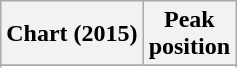<table class="wikitable sortable plainrowheaders">
<tr>
<th>Chart (2015)</th>
<th>Peak<br>position</th>
</tr>
<tr>
</tr>
<tr>
</tr>
<tr>
</tr>
</table>
